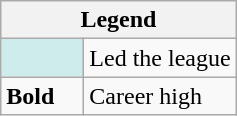<table class="wikitable">
<tr>
<th colspan="2">Legend</th>
</tr>
<tr>
<td style="background:#cfecec; width:3em;"></td>
<td>Led the league</td>
</tr>
<tr>
<td><strong>Bold</strong></td>
<td>Career high</td>
</tr>
</table>
